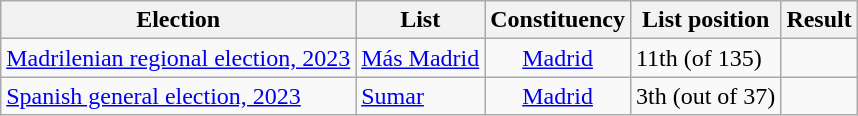<table class="wikitable" style="margin:1em auto; text-align:left;">
<tr>
<th scope="col">Election</th>
<th scope="col">List</th>
<th scope="col">Constituency</th>
<th scope="col">List position</th>
<th scope="col">Result</th>
</tr>
<tr>
<td><a href='#'>Madrilenian regional election, 2023</a></td>
<td><a href='#'>Más Madrid</a></td>
<td align=center><a href='#'>Madrid</a></td>
<td>11th (of 135)</td>
<td></td>
</tr>
<tr>
<td><a href='#'>Spanish general election, 2023</a></td>
<td><a href='#'>Sumar</a></td>
<td align=center><a href='#'>Madrid</a></td>
<td>3th (out of 37)</td>
<td></td>
</tr>
</table>
